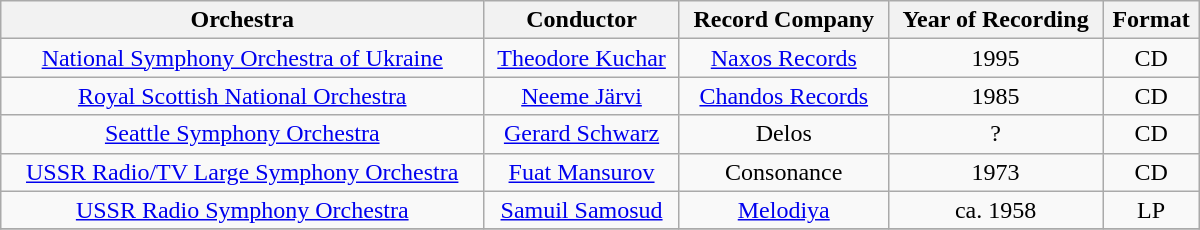<table class="wikitable" width="800px">
<tr>
<th align="center">Orchestra</th>
<th align="center">Conductor</th>
<th align="center">Record Company</th>
<th align="center">Year of Recording</th>
<th align="center">Format</th>
</tr>
<tr>
<td align="center"><a href='#'>National Symphony Orchestra of Ukraine</a></td>
<td align="center"><a href='#'>Theodore Kuchar</a></td>
<td align="center"><a href='#'>Naxos Records</a></td>
<td align="center">1995</td>
<td align="center">CD</td>
</tr>
<tr>
<td align="center"><a href='#'>Royal Scottish National Orchestra</a></td>
<td align="center"><a href='#'>Neeme Järvi</a></td>
<td align="center"><a href='#'>Chandos Records</a></td>
<td align="center">1985</td>
<td align="center">CD</td>
</tr>
<tr>
<td align="center"><a href='#'>Seattle Symphony Orchestra</a></td>
<td align="center"><a href='#'>Gerard Schwarz</a></td>
<td align="center">Delos</td>
<td align="center">?</td>
<td align="center">CD</td>
</tr>
<tr>
<td align="center"><a href='#'>USSR Radio/TV Large Symphony Orchestra</a></td>
<td align="center"><a href='#'>Fuat Mansurov</a></td>
<td align="center">Consonance</td>
<td align="center">1973</td>
<td align="center">CD</td>
</tr>
<tr>
<td align="center"><a href='#'>USSR Radio Symphony Orchestra</a></td>
<td align="center"><a href='#'>Samuil Samosud</a></td>
<td align="center"><a href='#'>Melodiya</a></td>
<td align="center">ca. 1958</td>
<td align="center">LP</td>
</tr>
<tr>
</tr>
</table>
